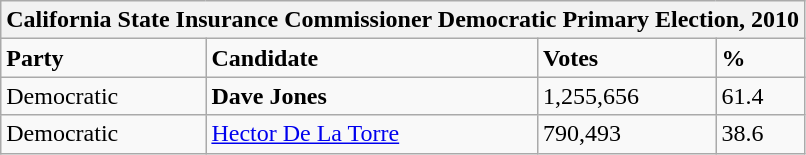<table class="wikitable">
<tr>
<th colspan="4">California State Insurance Commissioner Democratic Primary Election, 2010</th>
</tr>
<tr>
<td><strong>Party</strong></td>
<td><strong>Candidate</strong></td>
<td><strong>Votes</strong></td>
<td><strong>%</strong></td>
</tr>
<tr>
<td>Democratic</td>
<td><strong>Dave Jones</strong></td>
<td>1,255,656</td>
<td>61.4</td>
</tr>
<tr>
<td>Democratic</td>
<td><a href='#'>Hector De La Torre</a></td>
<td>790,493</td>
<td>38.6</td>
</tr>
</table>
